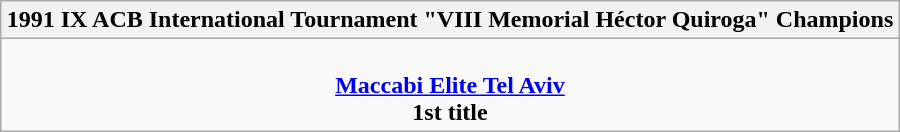<table class=wikitable style="text-align:center; margin:auto">
<tr>
<th>1991 IX ACB International Tournament "VIII Memorial Héctor Quiroga" Champions</th>
</tr>
<tr>
<td><br> <strong><a href='#'>Maccabi Elite Tel Aviv</a></strong> <br> <strong>1st title</strong></td>
</tr>
</table>
